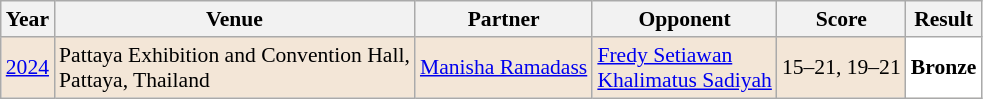<table class="sortable wikitable" style="font-size: 90%;">
<tr>
<th>Year</th>
<th>Venue</th>
<th>Partner</th>
<th>Opponent</th>
<th>Score</th>
<th>Result</th>
</tr>
<tr style="background:#F3E6D7">
<td align="center"><a href='#'>2024</a></td>
<td align="left">Pattaya Exhibition and Convention Hall,<br>Pattaya, Thailand</td>
<td align="left"> <a href='#'>Manisha Ramadass</a></td>
<td align="left"> <a href='#'>Fredy Setiawan</a><br> <a href='#'>Khalimatus Sadiyah</a></td>
<td align="left">15–21, 19–21</td>
<td style="text-align:left; background:white"> <strong>Bronze</strong></td>
</tr>
</table>
